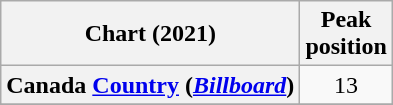<table class="wikitable sortable plainrowheaders" style="text-align:center;">
<tr>
<th>Chart (2021)</th>
<th>Peak <br> position</th>
</tr>
<tr>
<th scope="row">Canada <a href='#'>Country</a> (<a href='#'><em>Billboard</em></a>)</th>
<td>13</td>
</tr>
<tr>
</tr>
</table>
